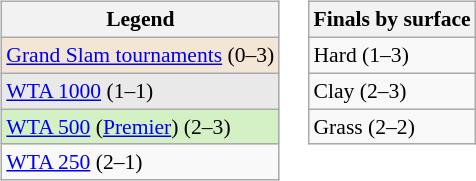<table>
<tr valign=top>
<td><br><table class=wikitable style=font-size:90%>
<tr>
<th>Legend</th>
</tr>
<tr>
<td style=background:#f3e6d7><a href='#'>Grand Slam tournaments</a> (0–3)</td>
</tr>
<tr>
<td style=background:#e9e9e9><a href='#'>WTA 1000</a> (1–1)</td>
</tr>
<tr>
<td style=background:#d4f1c5><a href='#'>WTA 500</a> (<a href='#'>Premier</a>) (2–3)</td>
</tr>
<tr>
<td><a href='#'>WTA 250</a> (2–1)</td>
</tr>
</table>
</td>
<td><br><table class=wikitable style=font-size:90%>
<tr>
<th>Finals by surface</th>
</tr>
<tr>
<td>Hard (1–3)</td>
</tr>
<tr>
<td>Clay (2–3)</td>
</tr>
<tr>
<td>Grass (2–2)</td>
</tr>
</table>
</td>
</tr>
</table>
